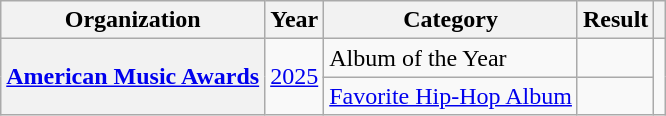<table class="wikitable sortable plainrowheaders" style="border:none; margin:0;">
<tr>
<th scope="col">Organization</th>
<th scope="col">Year</th>
<th scope="col">Category</th>
<th scope="col">Result</th>
<th scope="col" class="unsortable"></th>
</tr>
<tr>
<th rowspan="2" scope="row"><a href='#'>American Music Awards</a></th>
<td rowspan="2"><a href='#'>2025</a></td>
<td>Album of the Year</td>
<td></td>
<td rowspan="2" style="text-align:center"></td>
</tr>
<tr>
<td><a href='#'>Favorite Hip-Hop Album</a></td>
<td></td>
</tr>
</table>
